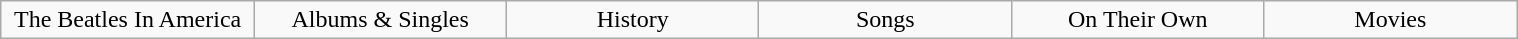<table class="wikitable" style="text-align: center; width: 80%; margin: 1em auto;">
<tr>
<td style="width:70pt;">The Beatles In America</td>
<td style="width:70pt;">Albums & Singles</td>
<td style="width:70pt;">History</td>
<td style="width:70pt;">Songs</td>
<td style="width:70pt;">On Their Own</td>
<td style="width:70pt;">Movies</td>
</tr>
</table>
